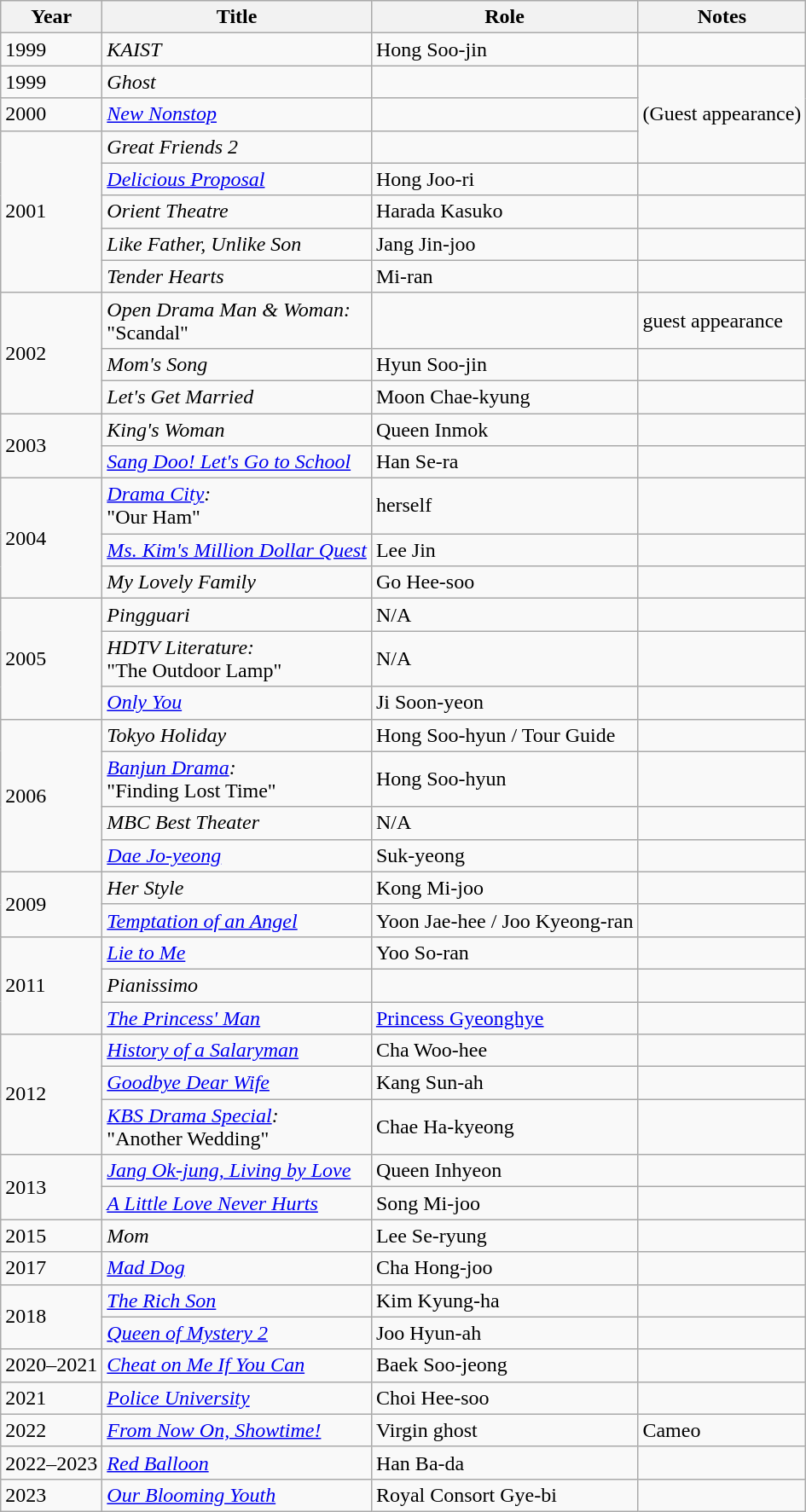<table class="wikitable">
<tr>
<th>Year</th>
<th>Title</th>
<th>Role</th>
<th>Notes</th>
</tr>
<tr>
<td>1999</td>
<td><em>KAIST</em></td>
<td>Hong Soo-jin</td>
<td></td>
</tr>
<tr>
<td>1999</td>
<td><em>Ghost</em></td>
<td></td>
<td rowspan="3">(Guest appearance)</td>
</tr>
<tr>
<td>2000</td>
<td><a href='#'><em>New Nonstop</em></a></td>
<td></td>
</tr>
<tr>
<td rowspan=5>2001</td>
<td><em>Great Friends 2</em></td>
<td></td>
</tr>
<tr>
<td><em><a href='#'>Delicious Proposal</a></em></td>
<td>Hong Joo-ri</td>
<td></td>
</tr>
<tr>
<td><em>Orient Theatre</em></td>
<td>Harada Kasuko</td>
<td></td>
</tr>
<tr>
<td><em>Like Father, Unlike Son</em></td>
<td>Jang Jin-joo</td>
<td></td>
</tr>
<tr>
<td><em>Tender Hearts</em></td>
<td>Mi-ran</td>
<td></td>
</tr>
<tr>
<td rowspan=3>2002</td>
<td><em>Open Drama Man & Woman:</em><br>"Scandal"</td>
<td></td>
<td>guest appearance</td>
</tr>
<tr>
<td><em>Mom's Song</em></td>
<td>Hyun Soo-jin</td>
<td></td>
</tr>
<tr>
<td><em>Let's Get Married</em></td>
<td>Moon Chae-kyung</td>
<td></td>
</tr>
<tr>
<td rowspan=2>2003</td>
<td><em>King's Woman</em></td>
<td>Queen Inmok</td>
<td></td>
</tr>
<tr>
<td><em><a href='#'>Sang Doo! Let's Go to School</a></em></td>
<td>Han Se-ra</td>
<td></td>
</tr>
<tr>
<td rowspan=3>2004</td>
<td><em><a href='#'>Drama City</a>:</em><br>"Our Ham"</td>
<td>herself</td>
<td></td>
</tr>
<tr>
<td><em><a href='#'>Ms. Kim's Million Dollar Quest</a></em></td>
<td>Lee Jin</td>
<td></td>
</tr>
<tr>
<td><em>My Lovely Family</em></td>
<td>Go Hee-soo</td>
<td></td>
</tr>
<tr>
<td rowspan=3>2005</td>
<td><em>Pingguari</em></td>
<td>N/A</td>
<td></td>
</tr>
<tr>
<td><em>HDTV Literature:</em><br>"The Outdoor Lamp"</td>
<td>N/A</td>
<td></td>
</tr>
<tr>
<td><a href='#'><em>Only You</em></a></td>
<td>Ji Soon-yeon</td>
<td></td>
</tr>
<tr>
<td rowspan=4>2006</td>
<td><em>Tokyo Holiday</em></td>
<td>Hong Soo-hyun / Tour Guide</td>
<td></td>
</tr>
<tr>
<td><em><a href='#'>Banjun Drama</a>:</em><br>"Finding Lost Time"</td>
<td>Hong Soo-hyun</td>
<td></td>
</tr>
<tr>
<td><em>MBC Best Theater</em></td>
<td>N/A</td>
<td></td>
</tr>
<tr>
<td><em><a href='#'>Dae Jo-yeong</a></em></td>
<td>Suk-yeong</td>
<td></td>
</tr>
<tr>
<td rowspan=2>2009</td>
<td><em>Her Style</em></td>
<td>Kong Mi-joo</td>
<td></td>
</tr>
<tr>
<td><em><a href='#'>Temptation of an Angel</a></em></td>
<td>Yoon Jae-hee / Joo Kyeong-ran</td>
<td></td>
</tr>
<tr>
<td rowspan=3>2011</td>
<td><a href='#'><em>Lie to Me</em></a></td>
<td>Yoo So-ran</td>
<td></td>
</tr>
<tr>
<td><em>Pianissimo</em></td>
<td></td>
<td></td>
</tr>
<tr>
<td><em><a href='#'>The Princess' Man</a></em></td>
<td><a href='#'>Princess Gyeonghye</a></td>
<td></td>
</tr>
<tr>
<td rowspan=3>2012</td>
<td><em><a href='#'>History of a Salaryman</a></em></td>
<td>Cha Woo-hee</td>
<td></td>
</tr>
<tr>
<td><em><a href='#'>Goodbye Dear Wife</a></em></td>
<td>Kang Sun-ah</td>
<td></td>
</tr>
<tr>
<td><em><a href='#'>KBS Drama Special</a>:</em><br>"Another Wedding"</td>
<td>Chae Ha-kyeong</td>
<td></td>
</tr>
<tr>
<td rowspan=2>2013</td>
<td><em><a href='#'>Jang Ok-jung, Living by Love</a></em></td>
<td>Queen Inhyeon</td>
<td></td>
</tr>
<tr>
<td><em><a href='#'>A Little Love Never Hurts</a></em></td>
<td>Song Mi-joo</td>
<td></td>
</tr>
<tr>
<td>2015</td>
<td><em>Mom</em></td>
<td>Lee Se-ryung</td>
<td></td>
</tr>
<tr>
<td>2017</td>
<td><em><a href='#'>Mad Dog</a></em></td>
<td>Cha Hong-joo</td>
<td></td>
</tr>
<tr>
<td rowspan=2>2018</td>
<td><em><a href='#'>The Rich Son</a></em></td>
<td>Kim Kyung-ha</td>
<td></td>
</tr>
<tr>
<td><em><a href='#'>Queen of Mystery 2</a></em></td>
<td>Joo Hyun-ah</td>
<td></td>
</tr>
<tr>
<td>2020–2021</td>
<td><em><a href='#'>Cheat on Me If You Can</a></em></td>
<td>Baek Soo-jeong</td>
<td></td>
</tr>
<tr>
<td>2021</td>
<td><em><a href='#'>Police University</a></em></td>
<td>Choi Hee-soo</td>
<td></td>
</tr>
<tr>
<td>2022</td>
<td><em><a href='#'>From Now On, Showtime!</a></em></td>
<td>Virgin ghost</td>
<td>Cameo</td>
</tr>
<tr>
<td>2022–2023</td>
<td><em><a href='#'>Red Balloon</a></em></td>
<td>Han Ba-da</td>
<td></td>
</tr>
<tr>
<td>2023</td>
<td><em><a href='#'>Our Blooming Youth</a></em></td>
<td>Royal Consort Gye-bi</td>
<td></td>
</tr>
</table>
